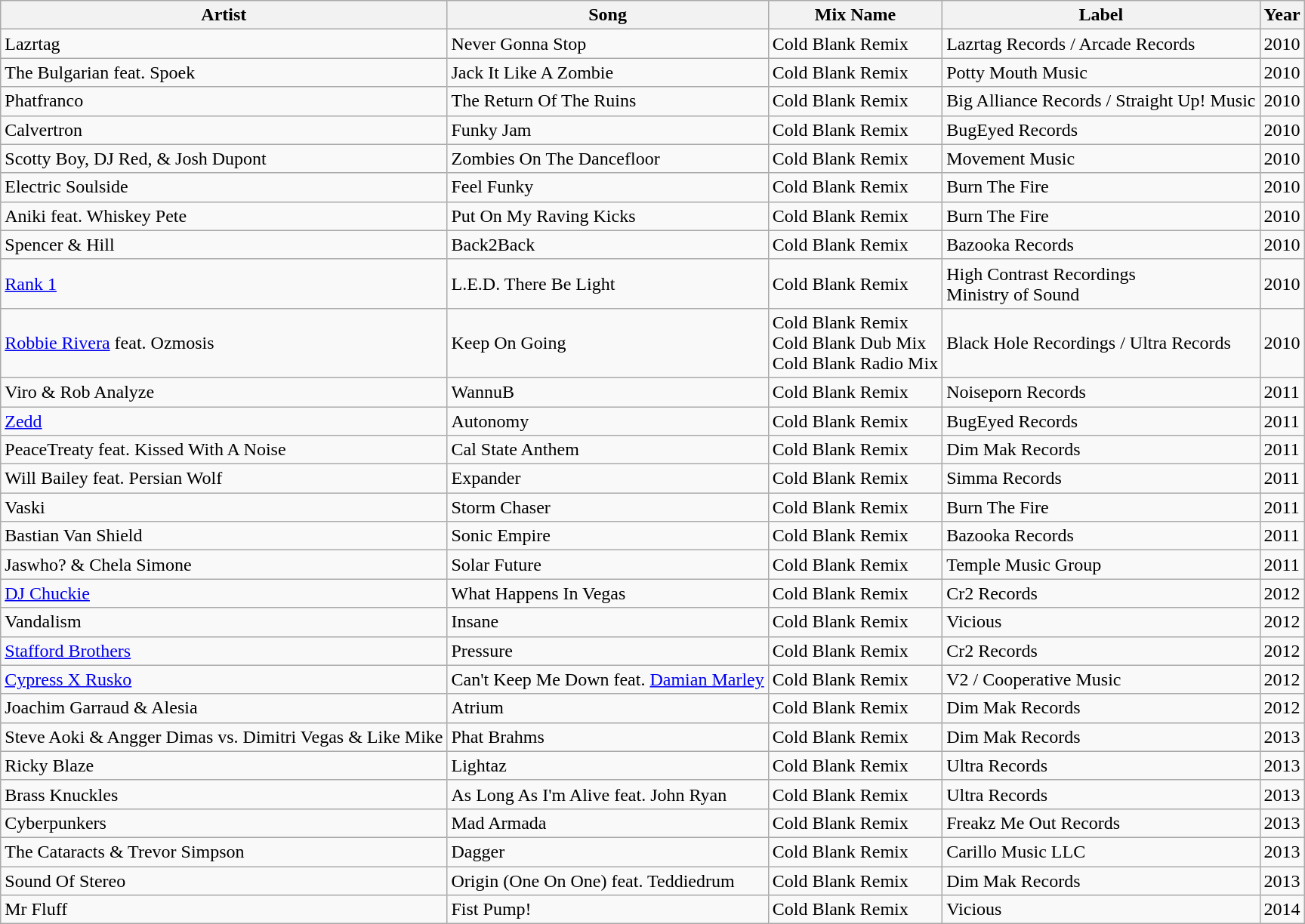<table class="wikitable">
<tr>
<th>Artist</th>
<th>Song</th>
<th>Mix Name</th>
<th>Label</th>
<th>Year</th>
</tr>
<tr>
<td>Lazrtag</td>
<td>Never Gonna Stop</td>
<td>Cold Blank Remix</td>
<td>Lazrtag Records / Arcade Records</td>
<td>2010</td>
</tr>
<tr>
<td>The Bulgarian feat. Spoek</td>
<td>Jack It Like A Zombie</td>
<td>Cold Blank Remix</td>
<td>Potty Mouth Music</td>
<td>2010</td>
</tr>
<tr>
<td>Phatfranco</td>
<td>The Return Of The Ruins</td>
<td>Cold Blank Remix</td>
<td>Big Alliance Records / Straight Up! Music</td>
<td>2010</td>
</tr>
<tr>
<td>Calvertron</td>
<td>Funky Jam</td>
<td>Cold Blank Remix</td>
<td>BugEyed Records</td>
<td>2010</td>
</tr>
<tr>
<td>Scotty Boy, DJ Red, & Josh Dupont</td>
<td>Zombies On The Dancefloor</td>
<td>Cold Blank Remix</td>
<td>Movement Music</td>
<td>2010</td>
</tr>
<tr>
<td>Electric Soulside</td>
<td>Feel Funky</td>
<td>Cold Blank Remix</td>
<td>Burn The Fire</td>
<td>2010</td>
</tr>
<tr>
<td>Aniki feat. Whiskey Pete</td>
<td>Put On My Raving Kicks</td>
<td>Cold Blank Remix</td>
<td>Burn The Fire</td>
<td>2010</td>
</tr>
<tr>
<td>Spencer & Hill</td>
<td>Back2Back</td>
<td>Cold Blank Remix</td>
<td>Bazooka Records</td>
<td>2010</td>
</tr>
<tr>
<td><a href='#'>Rank 1</a></td>
<td>L.E.D. There Be Light</td>
<td>Cold Blank Remix</td>
<td>High Contrast Recordings <br> Ministry of Sound</td>
<td>2010</td>
</tr>
<tr>
<td><a href='#'>Robbie Rivera</a> feat. Ozmosis</td>
<td>Keep On Going</td>
<td>Cold Blank Remix <br> Cold Blank Dub Mix <br> Cold Blank Radio Mix</td>
<td>Black Hole Recordings / Ultra Records</td>
<td>2010</td>
</tr>
<tr>
<td>Viro & Rob Analyze</td>
<td>WannuB</td>
<td>Cold Blank Remix</td>
<td>Noiseporn Records</td>
<td>2011</td>
</tr>
<tr>
<td><a href='#'>Zedd</a></td>
<td>Autonomy</td>
<td>Cold Blank Remix</td>
<td>BugEyed Records</td>
<td>2011</td>
</tr>
<tr>
<td>PeaceTreaty feat. Kissed With A Noise</td>
<td>Cal State Anthem</td>
<td>Cold Blank Remix</td>
<td>Dim Mak Records</td>
<td>2011</td>
</tr>
<tr>
<td>Will Bailey feat. Persian Wolf</td>
<td>Expander</td>
<td>Cold Blank Remix</td>
<td>Simma Records</td>
<td>2011</td>
</tr>
<tr>
<td>Vaski</td>
<td>Storm Chaser</td>
<td>Cold Blank Remix</td>
<td>Burn The Fire</td>
<td>2011</td>
</tr>
<tr>
<td>Bastian Van Shield</td>
<td>Sonic Empire</td>
<td>Cold Blank Remix</td>
<td>Bazooka Records</td>
<td>2011</td>
</tr>
<tr>
<td>Jaswho? & Chela Simone</td>
<td>Solar Future</td>
<td>Cold Blank Remix</td>
<td>Temple Music Group</td>
<td>2011</td>
</tr>
<tr>
<td><a href='#'>DJ Chuckie</a></td>
<td>What Happens In Vegas</td>
<td>Cold Blank Remix</td>
<td>Cr2 Records</td>
<td>2012</td>
</tr>
<tr>
<td>Vandalism</td>
<td>Insane</td>
<td>Cold Blank Remix</td>
<td>Vicious</td>
<td>2012</td>
</tr>
<tr>
<td><a href='#'>Stafford Brothers</a></td>
<td>Pressure</td>
<td>Cold Blank Remix</td>
<td>Cr2 Records</td>
<td>2012</td>
</tr>
<tr>
<td><a href='#'>Cypress X Rusko</a></td>
<td>Can't Keep Me Down feat. <a href='#'>Damian Marley</a></td>
<td>Cold Blank Remix</td>
<td>V2 / Cooperative Music</td>
<td>2012</td>
</tr>
<tr>
<td>Joachim Garraud & Alesia</td>
<td>Atrium</td>
<td>Cold Blank Remix</td>
<td>Dim Mak Records</td>
<td>2012</td>
</tr>
<tr>
<td>Steve Aoki & Angger Dimas vs. Dimitri Vegas & Like Mike</td>
<td>Phat Brahms</td>
<td>Cold Blank Remix</td>
<td>Dim Mak Records</td>
<td>2013</td>
</tr>
<tr>
<td>Ricky Blaze</td>
<td>Lightaz</td>
<td>Cold Blank Remix</td>
<td>Ultra Records</td>
<td>2013</td>
</tr>
<tr>
<td>Brass Knuckles</td>
<td>As Long As I'm Alive feat. John Ryan</td>
<td>Cold Blank Remix</td>
<td>Ultra Records</td>
<td>2013</td>
</tr>
<tr>
<td>Cyberpunkers</td>
<td>Mad Armada</td>
<td>Cold Blank Remix</td>
<td>Freakz Me Out Records</td>
<td>2013</td>
</tr>
<tr>
<td>The Cataracts & Trevor Simpson</td>
<td>Dagger</td>
<td>Cold Blank Remix</td>
<td>Carillo Music LLC</td>
<td>2013</td>
</tr>
<tr>
<td>Sound Of Stereo</td>
<td>Origin (One On One) feat. Teddiedrum</td>
<td>Cold Blank Remix</td>
<td>Dim Mak Records</td>
<td>2013</td>
</tr>
<tr>
<td>Mr Fluff</td>
<td>Fist Pump!</td>
<td>Cold Blank Remix</td>
<td>Vicious</td>
<td>2014</td>
</tr>
</table>
